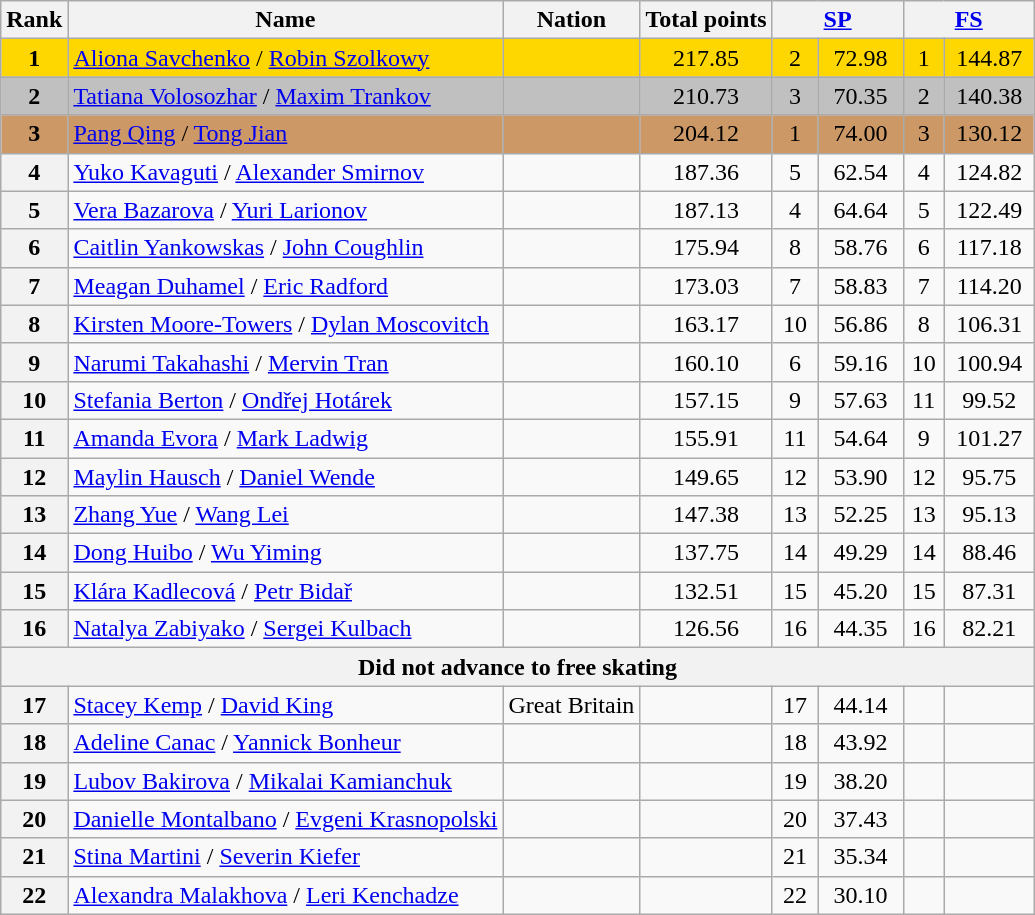<table class="wikitable sortable">
<tr>
<th>Rank</th>
<th>Name</th>
<th>Nation</th>
<th>Total points</th>
<th colspan="2" width="80px"><a href='#'>SP</a></th>
<th colspan="2" width="80px"><a href='#'>FS</a></th>
</tr>
<tr bgcolor="gold">
<td align="center"><strong>1</strong></td>
<td><a href='#'>Aliona Savchenko</a> / <a href='#'>Robin Szolkowy</a></td>
<td></td>
<td align="center">217.85</td>
<td align="center">2</td>
<td align="center">72.98</td>
<td align="center">1</td>
<td align="center">144.87</td>
</tr>
<tr bgcolor="silver">
<td align="center"><strong>2</strong></td>
<td><a href='#'>Tatiana Volosozhar</a> / <a href='#'>Maxim Trankov</a></td>
<td></td>
<td align="center">210.73</td>
<td align="center">3</td>
<td align="center">70.35</td>
<td align="center">2</td>
<td align="center">140.38</td>
</tr>
<tr bgcolor="cc9966">
<td align="center"><strong>3</strong></td>
<td><a href='#'>Pang Qing</a> / <a href='#'>Tong Jian</a></td>
<td></td>
<td align="center">204.12</td>
<td align="center">1</td>
<td align="center">74.00</td>
<td align="center">3</td>
<td align="center">130.12</td>
</tr>
<tr>
<th>4</th>
<td><a href='#'>Yuko Kavaguti</a> / <a href='#'>Alexander Smirnov</a></td>
<td></td>
<td align="center">187.36</td>
<td align="center">5</td>
<td align="center">62.54</td>
<td align="center">4</td>
<td align="center">124.82</td>
</tr>
<tr>
<th>5</th>
<td><a href='#'>Vera Bazarova</a> / <a href='#'>Yuri Larionov</a></td>
<td></td>
<td align="center">187.13</td>
<td align="center">4</td>
<td align="center">64.64</td>
<td align="center">5</td>
<td align="center">122.49</td>
</tr>
<tr>
<th>6</th>
<td><a href='#'>Caitlin Yankowskas</a> / <a href='#'>John Coughlin</a></td>
<td></td>
<td align="center">175.94</td>
<td align="center">8</td>
<td align="center">58.76</td>
<td align="center">6</td>
<td align="center">117.18</td>
</tr>
<tr>
<th>7</th>
<td><a href='#'>Meagan Duhamel</a> / <a href='#'>Eric Radford</a></td>
<td></td>
<td align="center">173.03</td>
<td align="center">7</td>
<td align="center">58.83</td>
<td align="center">7</td>
<td align="center">114.20</td>
</tr>
<tr>
<th>8</th>
<td><a href='#'>Kirsten Moore-Towers</a> / <a href='#'>Dylan Moscovitch</a></td>
<td></td>
<td align="center">163.17</td>
<td align="center">10</td>
<td align="center">56.86</td>
<td align="center">8</td>
<td align="center">106.31</td>
</tr>
<tr>
<th>9</th>
<td><a href='#'>Narumi Takahashi</a> / <a href='#'>Mervin Tran</a></td>
<td></td>
<td align="center">160.10</td>
<td align="center">6</td>
<td align="center">59.16</td>
<td align="center">10</td>
<td align="center">100.94</td>
</tr>
<tr>
<th>10</th>
<td><a href='#'>Stefania Berton</a> / <a href='#'>Ondřej Hotárek</a></td>
<td></td>
<td align="center">157.15</td>
<td align="center">9</td>
<td align="center">57.63</td>
<td align="center">11</td>
<td align="center">99.52</td>
</tr>
<tr>
<th>11</th>
<td><a href='#'>Amanda Evora</a> / <a href='#'>Mark Ladwig</a></td>
<td></td>
<td align="center">155.91</td>
<td align="center">11</td>
<td align="center">54.64</td>
<td align="center">9</td>
<td align="center">101.27</td>
</tr>
<tr>
<th>12</th>
<td><a href='#'>Maylin Hausch</a> / <a href='#'>Daniel Wende</a></td>
<td></td>
<td align="center">149.65</td>
<td align="center">12</td>
<td align="center">53.90</td>
<td align="center">12</td>
<td align="center">95.75</td>
</tr>
<tr>
<th>13</th>
<td><a href='#'>Zhang Yue</a> / <a href='#'>Wang Lei</a></td>
<td></td>
<td align="center">147.38</td>
<td align="center">13</td>
<td align="center">52.25</td>
<td align="center">13</td>
<td align="center">95.13</td>
</tr>
<tr>
<th>14</th>
<td><a href='#'>Dong Huibo</a> / <a href='#'>Wu Yiming</a></td>
<td></td>
<td align="center">137.75</td>
<td align="center">14</td>
<td align="center">49.29</td>
<td align="center">14</td>
<td align="center">88.46</td>
</tr>
<tr>
<th>15</th>
<td><a href='#'>Klára Kadlecová</a> / <a href='#'>Petr Bidař</a></td>
<td></td>
<td align="center">132.51</td>
<td align="center">15</td>
<td align="center">45.20</td>
<td align="center">15</td>
<td align="center">87.31</td>
</tr>
<tr>
<th>16</th>
<td><a href='#'>Natalya Zabiyako</a> / <a href='#'>Sergei Kulbach</a></td>
<td></td>
<td align="center">126.56</td>
<td align="center">16</td>
<td align="center">44.35</td>
<td align="center">16</td>
<td align="center">82.21</td>
</tr>
<tr>
<th colspan="10">Did not advance to free skating</th>
</tr>
<tr>
<th>17</th>
<td><a href='#'>Stacey Kemp</a> / <a href='#'>David King</a></td>
<td> Great Britain</td>
<td></td>
<td align="center">17</td>
<td align="center">44.14</td>
<td></td>
<td></td>
</tr>
<tr>
<th>18</th>
<td><a href='#'>Adeline Canac</a> / <a href='#'>Yannick Bonheur</a></td>
<td></td>
<td></td>
<td align="center">18</td>
<td align="center">43.92</td>
<td></td>
<td></td>
</tr>
<tr>
<th>19</th>
<td><a href='#'>Lubov Bakirova</a> / <a href='#'>Mikalai Kamianchuk</a></td>
<td></td>
<td></td>
<td align="center">19</td>
<td align="center">38.20</td>
<td></td>
<td></td>
</tr>
<tr>
<th>20</th>
<td><a href='#'>Danielle Montalbano</a> / <a href='#'>Evgeni Krasnopolski</a></td>
<td></td>
<td></td>
<td align="center">20</td>
<td align="center">37.43</td>
<td></td>
<td></td>
</tr>
<tr>
<th>21</th>
<td><a href='#'>Stina Martini</a> / <a href='#'>Severin Kiefer</a></td>
<td></td>
<td></td>
<td align="center">21</td>
<td align="center">35.34</td>
<td></td>
<td></td>
</tr>
<tr>
<th>22</th>
<td><a href='#'>Alexandra Malakhova</a> / <a href='#'>Leri Kenchadze</a></td>
<td></td>
<td></td>
<td align="center">22</td>
<td align="center">30.10</td>
<td></td>
<td></td>
</tr>
</table>
